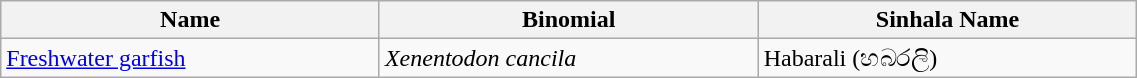<table width=60% class="wikitable">
<tr>
<th width=20%>Name</th>
<th width=20%>Binomial</th>
<th width=20%>Sinhala Name</th>
</tr>
<tr>
<td><a href='#'>Freshwater garfish</a><br></td>
<td><em>Xenentodon cancila</em></td>
<td>Habarali (හබරලි)</td>
</tr>
</table>
